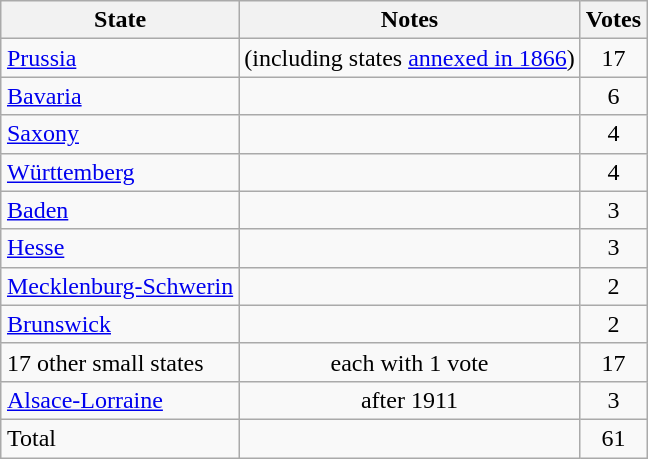<table class="wikitable" style="margin:auto">
<tr>
<th>State</th>
<th>Notes</th>
<th>Votes</th>
</tr>
<tr>
<td><a href='#'>Prussia</a></td>
<td style="text-align:center">(including states <a href='#'>annexed in 1866</a>)</td>
<td style="text-align:center">17</td>
</tr>
<tr>
<td><a href='#'>Bavaria</a></td>
<td></td>
<td style="text-align:center">6</td>
</tr>
<tr>
<td><a href='#'>Saxony</a></td>
<td></td>
<td style="text-align:center">4</td>
</tr>
<tr>
<td><a href='#'>Württemberg</a></td>
<td></td>
<td style="text-align:center">4</td>
</tr>
<tr>
<td><a href='#'>Baden</a></td>
<td></td>
<td style="text-align:center">3</td>
</tr>
<tr>
<td><a href='#'>Hesse</a></td>
<td></td>
<td style="text-align:center">3</td>
</tr>
<tr>
<td><a href='#'>Mecklenburg-Schwerin</a></td>
<td></td>
<td style="text-align:center">2</td>
</tr>
<tr>
<td><a href='#'>Brunswick</a></td>
<td></td>
<td style="text-align:center">2</td>
</tr>
<tr>
<td>17 other small states</td>
<td style="text-align:center">each with 1 vote</td>
<td style="text-align:center">17</td>
</tr>
<tr>
<td><a href='#'>Alsace-Lorraine</a></td>
<td style="text-align:center">after 1911</td>
<td style="text-align:center">3</td>
</tr>
<tr>
<td>Total</td>
<td></td>
<td style="text-align:center">61</td>
</tr>
</table>
